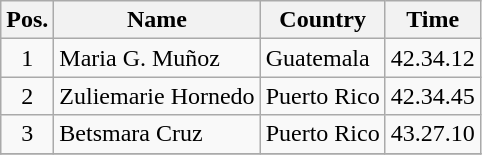<table class="wikitable sortable">
<tr>
<th>Pos.</th>
<th>Name</th>
<th>Country</th>
<th>Time</th>
</tr>
<tr>
<td align="center">1</td>
<td>Maria G. Muñoz</td>
<td>Guatemala</td>
<td align="right">42.34.12</td>
</tr>
<tr>
<td align="center">2</td>
<td>Zuliemarie Hornedo</td>
<td>Puerto Rico</td>
<td align="right">42.34.45</td>
</tr>
<tr>
<td align="center">3</td>
<td>Betsmara Cruz</td>
<td>Puerto Rico</td>
<td align="right">43.27.10</td>
</tr>
<tr>
</tr>
</table>
